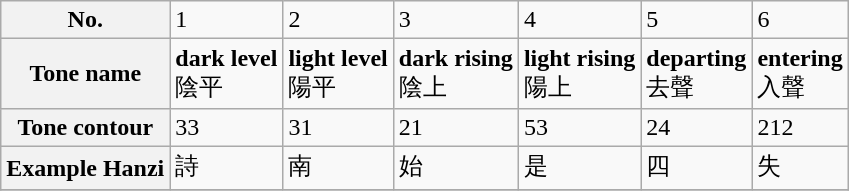<table class="wikitable">
<tr>
<th>No.</th>
<td>1</td>
<td>2</td>
<td>3</td>
<td>4</td>
<td>5</td>
<td>6</td>
</tr>
<tr>
<th>Tone name</th>
<td><strong>dark level</strong><br>陰平</td>
<td><strong>light level</strong><br>陽平</td>
<td><strong>dark rising</strong><br>陰上</td>
<td><strong>light rising</strong><br>陽上</td>
<td><strong>departing</strong><br>去聲</td>
<td><strong>entering</strong><br>入聲</td>
</tr>
<tr>
<th>Tone contour</th>
<td> 33</td>
<td> 31</td>
<td> 21</td>
<td> 53</td>
<td> 24</td>
<td> 212</td>
</tr>
<tr>
<th>Example Hanzi</th>
<td>詩</td>
<td>南</td>
<td>始</td>
<td>是</td>
<td>四</td>
<td>失</td>
</tr>
<tr>
</tr>
</table>
